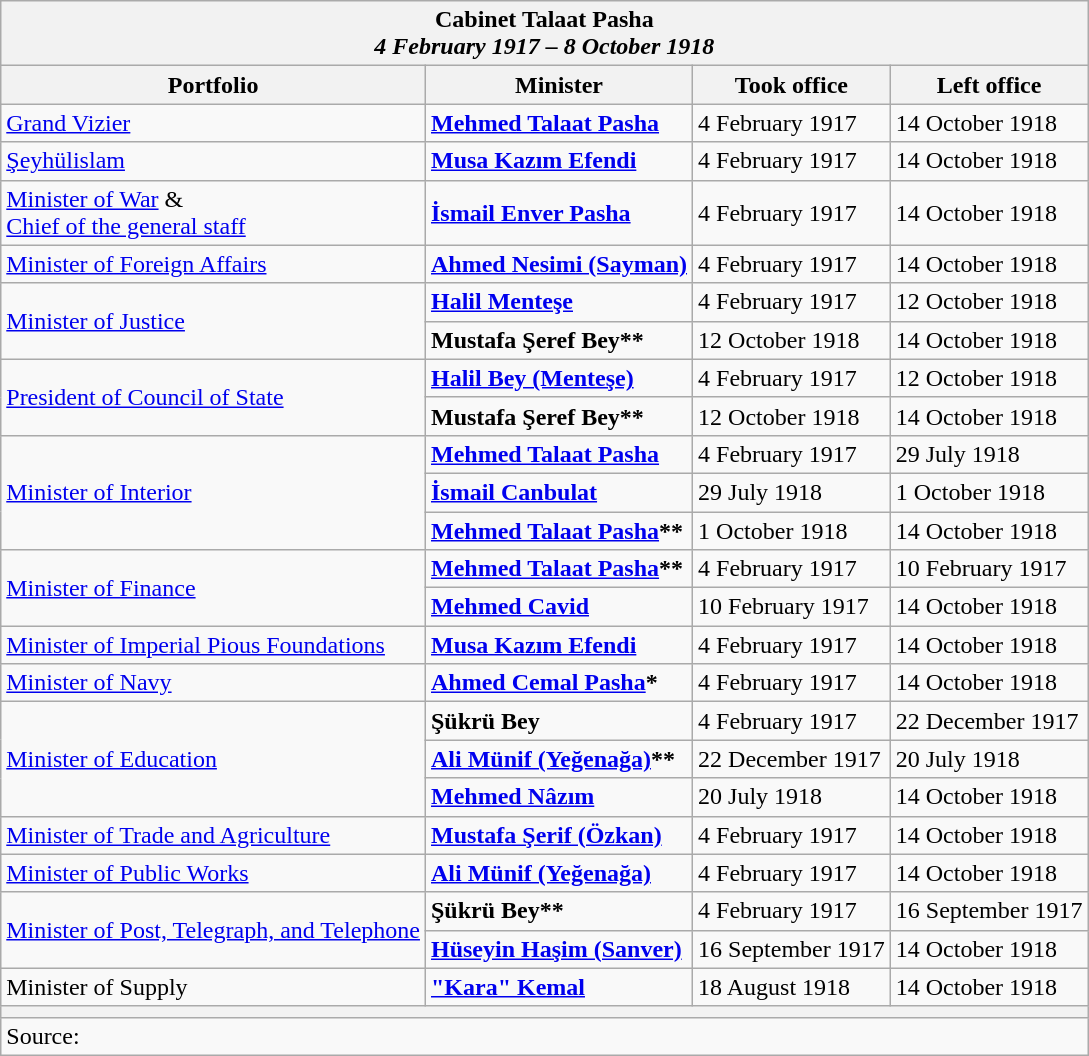<table class="wikitable">
<tr>
<th colspan="4">Cabinet Talaat Pasha<br><em>4 February 1917 – 8 October 1918</em></th>
</tr>
<tr>
<th>Portfolio</th>
<th>Minister</th>
<th>Took office</th>
<th>Left office</th>
</tr>
<tr>
<td><a href='#'>Grand Vizier</a></td>
<td><a href='#'><strong>Mehmed Talaat Pasha</strong></a></td>
<td>4 February 1917</td>
<td>14 October 1918</td>
</tr>
<tr>
<td><a href='#'>Şeyhülislam</a></td>
<td><a href='#'><strong>Musa Kazım Efendi</strong></a></td>
<td>4 February 1917</td>
<td>14 October 1918</td>
</tr>
<tr>
<td><a href='#'>Minister of War</a> &<br><a href='#'>Chief of the general staff</a></td>
<td><a href='#'><strong>İsmail Enver Pasha</strong></a></td>
<td>4 February 1917</td>
<td>14 October 1918</td>
</tr>
<tr>
<td><a href='#'>Minister of Foreign Affairs</a></td>
<td><a href='#'><strong>Ahmed Nesimi (Sayman)</strong></a></td>
<td>4 February 1917</td>
<td>14 October 1918</td>
</tr>
<tr>
<td rowspan="2"><a href='#'>Minister of Justice</a></td>
<td><strong><a href='#'>Halil Menteşe</a></strong></td>
<td>4 February 1917</td>
<td>12 October 1918</td>
</tr>
<tr>
<td><strong>Mustafa Şeref Bey**</strong></td>
<td>12 October 1918</td>
<td>14 October 1918</td>
</tr>
<tr>
<td rowspan="2"><a href='#'>President of Council of State</a></td>
<td><a href='#'><strong>Halil Bey (Menteşe)</strong></a></td>
<td>4 February 1917</td>
<td>12 October 1918</td>
</tr>
<tr>
<td><strong>Mustafa Şeref Bey**</strong></td>
<td>12 October 1918</td>
<td>14 October 1918</td>
</tr>
<tr>
<td rowspan="3"><a href='#'>Minister of Interior</a></td>
<td><a href='#'><strong>Mehmed Talaat Pasha</strong></a></td>
<td>4 February 1917</td>
<td>29 July 1918</td>
</tr>
<tr>
<td><a href='#'><strong>İsmail Canbulat</strong></a></td>
<td>29 July 1918</td>
<td>1 October 1918</td>
</tr>
<tr>
<td><strong><a href='#'>Mehmed Talaat Pasha</a>**</strong></td>
<td>1 October 1918</td>
<td>14 October 1918</td>
</tr>
<tr>
<td rowspan="2"><a href='#'>Minister of Finance</a></td>
<td><strong><a href='#'>Mehmed Talaat Pasha</a>**</strong></td>
<td>4 February 1917</td>
<td>10 February 1917</td>
</tr>
<tr>
<td><strong><a href='#'>Mehmed Cavid</a></strong></td>
<td>10 February 1917</td>
<td>14 October 1918</td>
</tr>
<tr>
<td><a href='#'>Minister of Imperial Pious Foundations</a></td>
<td><a href='#'><strong>Musa Kazım Efendi</strong></a></td>
<td>4 February 1917</td>
<td>14 October 1918</td>
</tr>
<tr>
<td><a href='#'>Minister of Navy</a></td>
<td><strong><a href='#'>Ahmed Cemal Pasha</a>*</strong></td>
<td>4 February 1917</td>
<td>14 October 1918</td>
</tr>
<tr>
<td rowspan="3"><a href='#'>Minister of Education</a></td>
<td><strong>Şükrü Bey</strong></td>
<td>4 February 1917</td>
<td>22 December 1917</td>
</tr>
<tr>
<td><strong><a href='#'>Ali Münif (Yeğenağa)</a>**</strong></td>
<td>22 December 1917</td>
<td>20 July 1918</td>
</tr>
<tr>
<td><a href='#'><strong>Mehmed Nâzım</strong></a></td>
<td>20 July 1918</td>
<td>14 October 1918</td>
</tr>
<tr>
<td><a href='#'>Minister of Trade and Agriculture</a></td>
<td><a href='#'><strong>Mustafa Şerif (Özkan)</strong></a></td>
<td>4 February 1917</td>
<td>14 October 1918</td>
</tr>
<tr>
<td><a href='#'>Minister of Public Works</a></td>
<td><a href='#'><strong>Ali Münif (Yeğenağa)</strong></a></td>
<td>4 February 1917</td>
<td>14 October 1918</td>
</tr>
<tr>
<td rowspan="2"><a href='#'>Minister of Post, Telegraph, and Telephone</a></td>
<td><strong>Şükrü Bey**</strong></td>
<td>4 February 1917</td>
<td>16 September 1917</td>
</tr>
<tr>
<td><a href='#'><strong>Hüseyin Haşim (Sanver)</strong></a></td>
<td>16 September 1917</td>
<td>14 October 1918</td>
</tr>
<tr>
<td>Minister of Supply</td>
<td><a href='#'><strong>"Kara" Kemal</strong></a></td>
<td>18 August 1918</td>
<td>14 October 1918</td>
</tr>
<tr>
<th colspan="4"></th>
</tr>
<tr>
<td colspan="4">Source:</td>
</tr>
</table>
